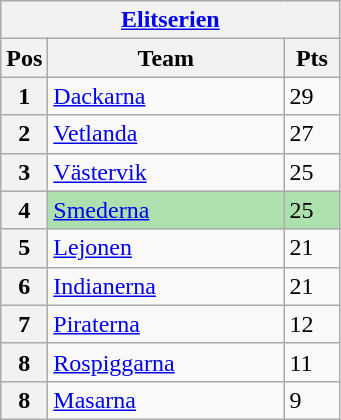<table class="wikitable">
<tr>
<th colspan="3"><a href='#'>Elitserien</a></th>
</tr>
<tr>
<th width=20>Pos</th>
<th width=150>Team</th>
<th width=30>Pts</th>
</tr>
<tr>
<th>1</th>
<td><a href='#'>Dackarna</a></td>
<td>29</td>
</tr>
<tr>
<th>2</th>
<td><a href='#'>Vetlanda</a></td>
<td>27</td>
</tr>
<tr>
<th>3</th>
<td><a href='#'>Västervik</a></td>
<td>25</td>
</tr>
<tr style="background:#ACE1AF;">
<th>4</th>
<td><a href='#'>Smederna</a></td>
<td>25</td>
</tr>
<tr>
<th>5</th>
<td><a href='#'>Lejonen</a></td>
<td>21</td>
</tr>
<tr>
<th>6</th>
<td><a href='#'>Indianerna</a></td>
<td>21</td>
</tr>
<tr>
<th>7</th>
<td><a href='#'>Piraterna</a></td>
<td>12</td>
</tr>
<tr>
<th>8</th>
<td><a href='#'>Rospiggarna</a></td>
<td>11</td>
</tr>
<tr>
<th>8</th>
<td><a href='#'>Masarna</a></td>
<td>9</td>
</tr>
</table>
